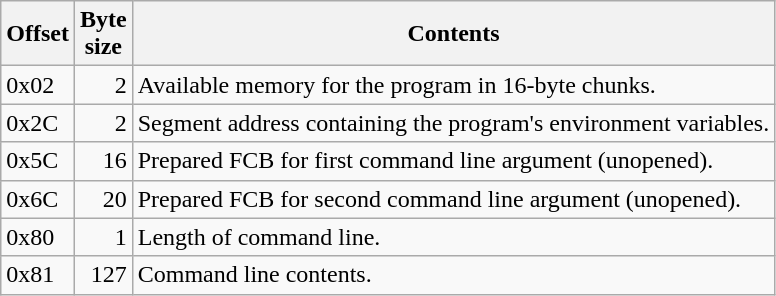<table class="wikitable">
<tr>
<th>Offset</th>
<th>Byte<br>size</th>
<th>Contents</th>
</tr>
<tr>
<td>0x02</td>
<td align=right>2</td>
<td>Available memory for the program in 16-byte chunks.</td>
</tr>
<tr>
<td>0x2C</td>
<td align=right>2</td>
<td>Segment address containing the program's environment variables.</td>
</tr>
<tr>
<td>0x5C</td>
<td align=right>16</td>
<td>Prepared FCB for first command line argument (unopened).</td>
</tr>
<tr>
<td>0x6C</td>
<td align=right>20</td>
<td>Prepared FCB for second command line argument (unopened).</td>
</tr>
<tr>
<td>0x80</td>
<td align=right>1</td>
<td>Length of command line.</td>
</tr>
<tr>
<td>0x81</td>
<td align=right>127</td>
<td>Command line contents.</td>
</tr>
</table>
